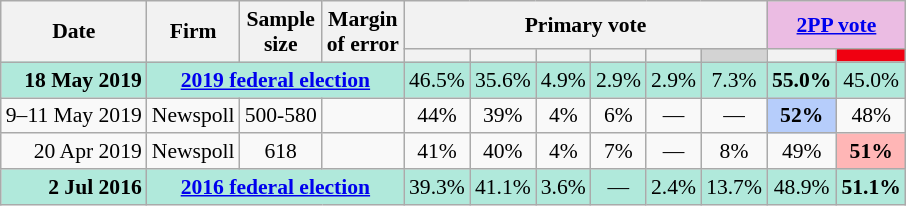<table class="nowrap wikitable tpl-blanktable" style=text-align:center;font-size:90%>
<tr>
<th rowspan=2>Date</th>
<th rowspan=2>Firm</th>
<th rowspan=2>Sample<br>size</th>
<th rowspan=2>Margin<br>of error</th>
<th colspan=6>Primary vote</th>
<th colspan=2 class=unsortable style=background:#ebbce3><a href='#'>2PP vote</a></th>
</tr>
<tr>
<th style=background:></th>
<th style=background:></th>
<th style=background:></th>
<th style=background:></th>
<th style=background:></th>
<th style=background:lightgray></th>
<th style=background:></th>
<th style="background:#F00011"></th>
</tr>
<tr style="background:#b0e9db">
<td style="text-align:right"><strong>18 May 2019</strong></td>
<td colspan="3" style="text-align:center"><strong><a href='#'>2019 federal election</a></strong></td>
<td>46.5%</td>
<td>35.6%</td>
<td>4.9%</td>
<td>2.9%</td>
<td>2.9%</td>
<td>7.3%</td>
<td><strong>55.0%</strong></td>
<td>45.0%</td>
</tr>
<tr>
<td style="text-align:right">9–11 May 2019</td>
<td style="text-align:left">Newspoll</td>
<td>500-580</td>
<td></td>
<td>44%</td>
<td>39%</td>
<td>4%</td>
<td>6%</td>
<td>—</td>
<td>—</td>
<th style="background:#B6CDFB">52%</th>
<td>48%</td>
</tr>
<tr>
<td style="text-align:right">20 Apr 2019</td>
<td style="text-align:left">Newspoll</td>
<td>618</td>
<td></td>
<td>41%</td>
<td>40%</td>
<td>4%</td>
<td>7%</td>
<td>—</td>
<td>8%</td>
<td>49%</td>
<th style=background:#FFB6B6>51%</th>
</tr>
<tr style="background:#b0e9db">
<td style="text-align:right"><strong>2 Jul 2016</strong></td>
<td colspan="3" style="text-align:center"><strong><a href='#'>2016 federal election</a></strong></td>
<td>39.3%</td>
<td>41.1%</td>
<td>3.6%</td>
<td>—</td>
<td>2.4%</td>
<td>13.7%</td>
<td>48.9%</td>
<td><strong>51.1%</strong></td>
</tr>
</table>
